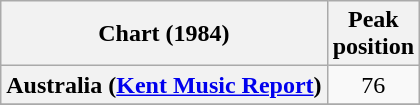<table class="wikitable sortable plainrowheaders" style="text-align:center">
<tr>
<th scope="col">Chart (1984)</th>
<th scope="col">Peak<br> position</th>
</tr>
<tr>
<th scope="row">Australia (<a href='#'>Kent Music Report</a>)</th>
<td align="center">76</td>
</tr>
<tr>
</tr>
</table>
